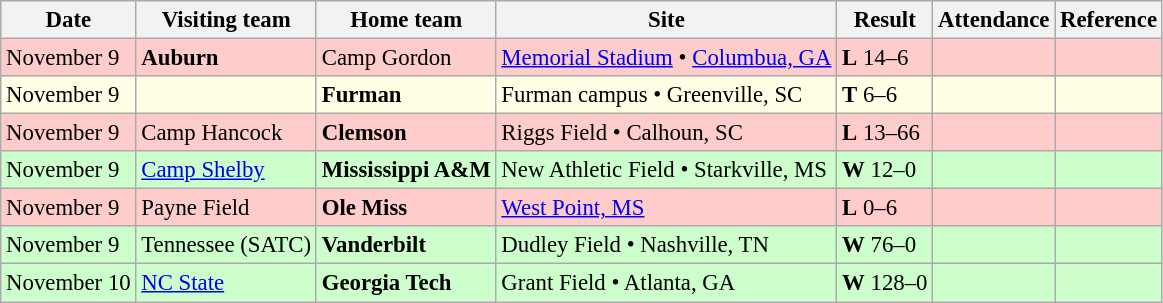<table class="wikitable" style="font-size:95%;">
<tr>
<th>Date</th>
<th>Visiting team</th>
<th>Home team</th>
<th>Site</th>
<th>Result</th>
<th>Attendance</th>
<th class="unsortable">Reference</th>
</tr>
<tr bgcolor=ffcccc>
<td>November 9</td>
<td><strong>Auburn</strong></td>
<td>Camp Gordon</td>
<td><a href='#'>Memorial Stadium</a> • <a href='#'>Columbua, GA</a></td>
<td><strong>L</strong> 14–6</td>
<td></td>
<td></td>
</tr>
<tr bgcolor=ffffe6>
<td>November 9</td>
<td></td>
<td><strong>Furman</strong></td>
<td>Furman campus • Greenville, SC</td>
<td><strong>T</strong> 6–6</td>
<td></td>
<td></td>
</tr>
<tr bgcolor=ffcccc>
<td>November 9</td>
<td>Camp Hancock</td>
<td><strong>Clemson</strong></td>
<td>Riggs Field • Calhoun, SC</td>
<td><strong>L</strong> 13–66</td>
<td></td>
<td></td>
</tr>
<tr bgcolor=ccffcc>
<td>November 9</td>
<td><a href='#'>Camp Shelby</a></td>
<td><strong>Mississippi A&M</strong></td>
<td>New Athletic Field • Starkville, MS</td>
<td><strong>W</strong> 12–0</td>
<td></td>
<td></td>
</tr>
<tr bgcolor=ffcccc>
<td>November 9</td>
<td>Payne Field</td>
<td><strong>Ole Miss</strong></td>
<td><a href='#'>West Point, MS</a></td>
<td><strong>L</strong> 0–6</td>
<td></td>
<td></td>
</tr>
<tr bgcolor=ccffcc>
<td>November 9</td>
<td>Tennessee (SATC)</td>
<td><strong>Vanderbilt</strong></td>
<td>Dudley Field • Nashville, TN</td>
<td><strong>W</strong> 76–0</td>
<td></td>
<td></td>
</tr>
<tr bgcolor=ccffcc>
<td>November 10</td>
<td><a href='#'>NC State</a></td>
<td><strong>Georgia Tech</strong></td>
<td>Grant Field • Atlanta, GA</td>
<td><strong>W</strong> 128–0</td>
<td></td>
<td></td>
</tr>
</table>
